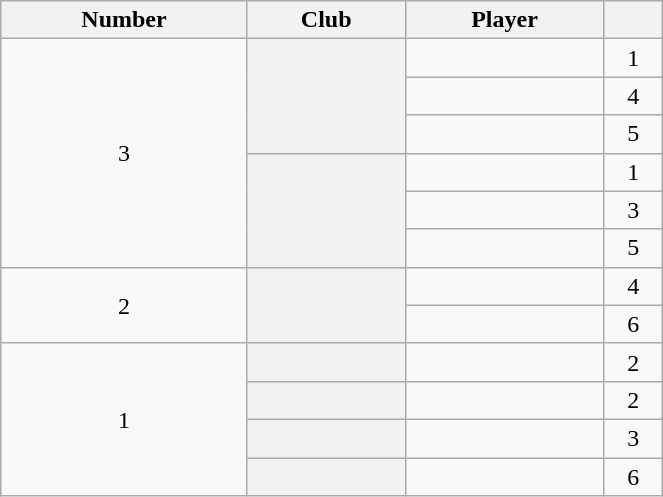<table class="wikitable plainrowheaders" style="text-align:center; width:35%">
<tr>
<th>Number</th>
<th>Club</th>
<th>Player</th>
<th></th>
</tr>
<tr>
<td rowspan=6>3</td>
<th scope=row rowspan=3></th>
<td align=left></td>
<td>1</td>
</tr>
<tr>
<td align=left></td>
<td>4</td>
</tr>
<tr>
<td align=left></td>
<td>5</td>
</tr>
<tr>
<th scope=row rowspan=3></th>
<td align=left></td>
<td>1</td>
</tr>
<tr>
<td align=left></td>
<td>3</td>
</tr>
<tr>
<td align=left></td>
<td>5</td>
</tr>
<tr>
<td rowspan=2>2</td>
<th scope=row rowspan=2></th>
<td align=left></td>
<td>4</td>
</tr>
<tr>
<td align=left><strong></strong></td>
<td>6</td>
</tr>
<tr>
<td rowspan=4>1</td>
<th scope=row></th>
<td align=left></td>
<td>2</td>
</tr>
<tr>
<th scope=row></th>
<td align=left></td>
<td>2</td>
</tr>
<tr>
<th scope=row></th>
<td align=left></td>
<td>3</td>
</tr>
<tr>
<th scope=row></th>
<td align=left></td>
<td>6</td>
</tr>
</table>
